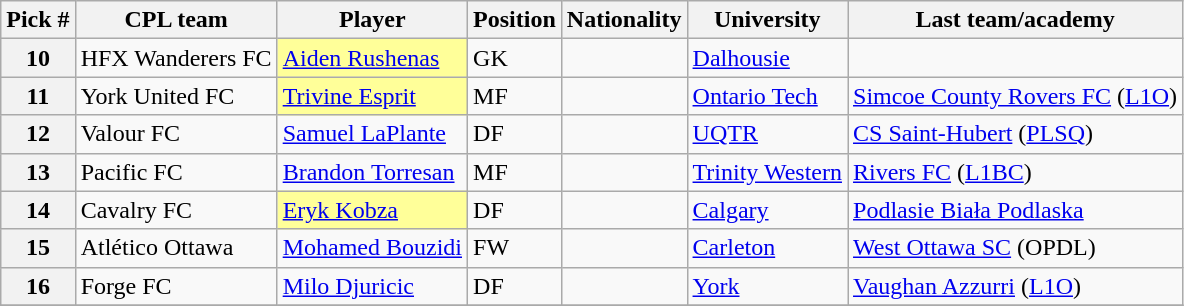<table class="wikitable">
<tr>
<th>Pick #</th>
<th>CPL team</th>
<th>Player</th>
<th>Position</th>
<th>Nationality</th>
<th>University</th>
<th>Last team/academy</th>
</tr>
<tr>
<th>10</th>
<td>HFX Wanderers FC</td>
<td bgcolor="#FFFF99"><a href='#'>Aiden Rushenas</a></td>
<td>GK</td>
<td></td>
<td><a href='#'>Dalhousie</a></td>
<td></td>
</tr>
<tr>
<th>11</th>
<td>York United FC</td>
<td bgcolor="#FFFF99"><a href='#'>Trivine Esprit</a></td>
<td>MF</td>
<td></td>
<td><a href='#'>Ontario Tech</a></td>
<td><a href='#'>Simcoe County Rovers FC</a> (<a href='#'>L1O</a>)</td>
</tr>
<tr>
<th>12</th>
<td>Valour FC</td>
<td><a href='#'>Samuel LaPlante</a></td>
<td>DF</td>
<td></td>
<td><a href='#'>UQTR</a></td>
<td><a href='#'>CS Saint-Hubert</a> (<a href='#'>PLSQ</a>)</td>
</tr>
<tr>
<th>13</th>
<td>Pacific FC</td>
<td><a href='#'>Brandon Torresan</a></td>
<td>MF</td>
<td></td>
<td><a href='#'>Trinity Western</a></td>
<td><a href='#'>Rivers FC</a> (<a href='#'>L1BC</a>)</td>
</tr>
<tr>
<th>14</th>
<td>Cavalry FC</td>
<td bgcolor="#FFFF99"><a href='#'>Eryk Kobza</a></td>
<td>DF</td>
<td></td>
<td><a href='#'>Calgary</a></td>
<td> <a href='#'>Podlasie Biała Podlaska</a></td>
</tr>
<tr>
<th>15</th>
<td>Atlético Ottawa</td>
<td><a href='#'>Mohamed Bouzidi</a></td>
<td>FW</td>
<td></td>
<td><a href='#'>Carleton</a></td>
<td><a href='#'>West Ottawa SC</a> (OPDL)</td>
</tr>
<tr>
<th>16</th>
<td>Forge FC</td>
<td><a href='#'>Milo Djuricic</a></td>
<td>DF</td>
<td></td>
<td><a href='#'>York</a></td>
<td><a href='#'>Vaughan Azzurri</a> (<a href='#'>L1O</a>)</td>
</tr>
<tr>
</tr>
</table>
